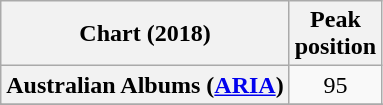<table class="wikitable plainrowheaders sortable" style="text-align:center">
<tr>
<th scope="col">Chart (2018)</th>
<th scope="col">Peak<br> position</th>
</tr>
<tr>
<th scope="row">Australian Albums (<a href='#'>ARIA</a>)</th>
<td>95</td>
</tr>
<tr>
</tr>
<tr>
</tr>
<tr>
</tr>
<tr>
</tr>
<tr>
</tr>
<tr>
</tr>
<tr>
</tr>
<tr>
</tr>
<tr>
</tr>
<tr>
</tr>
</table>
